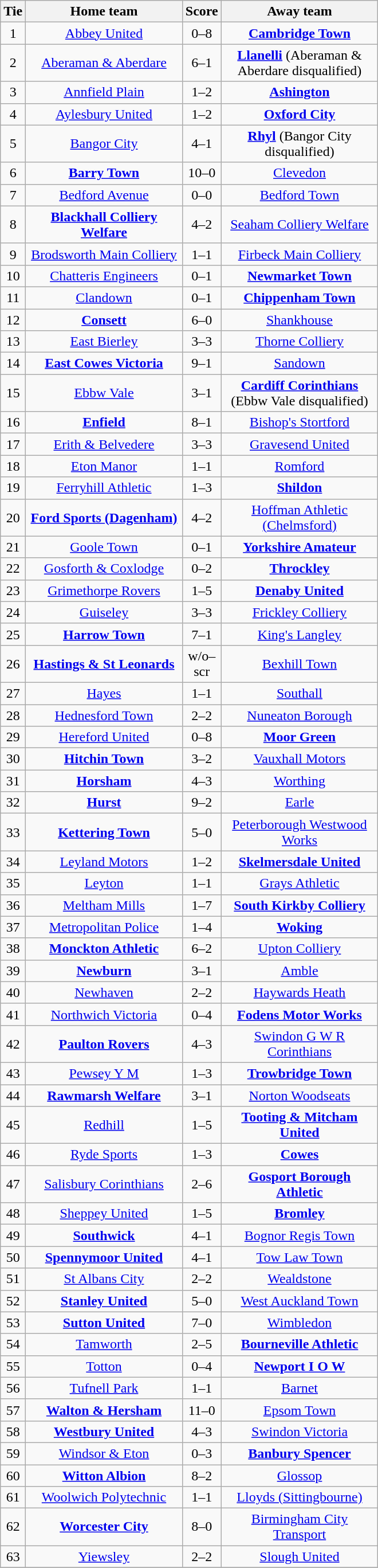<table class="wikitable" style="text-align:center;">
<tr>
<th width=20>Tie</th>
<th width=175>Home team</th>
<th width=20>Score</th>
<th width=175>Away team</th>
</tr>
<tr>
<td>1</td>
<td><a href='#'>Abbey United</a></td>
<td>0–8</td>
<td><strong><a href='#'>Cambridge Town</a></strong></td>
</tr>
<tr>
<td>2</td>
<td><a href='#'>Aberaman & Aberdare</a></td>
<td>6–1</td>
<td><strong><a href='#'>Llanelli</a></strong> (Aberaman & Aberdare disqualified)</td>
</tr>
<tr>
<td>3</td>
<td><a href='#'>Annfield Plain</a></td>
<td>1–2</td>
<td><strong><a href='#'>Ashington</a></strong></td>
</tr>
<tr>
<td>4</td>
<td><a href='#'>Aylesbury United</a></td>
<td>1–2</td>
<td><strong><a href='#'>Oxford City</a></strong></td>
</tr>
<tr>
<td>5</td>
<td><a href='#'>Bangor City</a></td>
<td>4–1</td>
<td><strong><a href='#'>Rhyl</a></strong> (Bangor City disqualified)</td>
</tr>
<tr>
<td>6</td>
<td><strong><a href='#'>Barry Town</a></strong></td>
<td>10–0</td>
<td><a href='#'>Clevedon</a></td>
</tr>
<tr>
<td>7</td>
<td><a href='#'>Bedford Avenue</a></td>
<td>0–0</td>
<td><a href='#'>Bedford Town</a></td>
</tr>
<tr>
<td>8</td>
<td><strong><a href='#'>Blackhall Colliery Welfare</a></strong></td>
<td>4–2</td>
<td><a href='#'>Seaham Colliery Welfare</a></td>
</tr>
<tr>
<td>9</td>
<td><a href='#'>Brodsworth Main Colliery</a></td>
<td>1–1</td>
<td><a href='#'>Firbeck Main Colliery</a></td>
</tr>
<tr>
<td>10</td>
<td><a href='#'>Chatteris Engineers</a></td>
<td>0–1</td>
<td><strong><a href='#'>Newmarket Town</a></strong></td>
</tr>
<tr>
<td>11</td>
<td><a href='#'>Clandown</a></td>
<td>0–1</td>
<td><strong><a href='#'>Chippenham Town</a></strong></td>
</tr>
<tr>
<td>12</td>
<td><strong><a href='#'>Consett</a></strong></td>
<td>6–0</td>
<td><a href='#'>Shankhouse</a></td>
</tr>
<tr>
<td>13</td>
<td><a href='#'>East Bierley</a></td>
<td>3–3</td>
<td><a href='#'>Thorne Colliery</a></td>
</tr>
<tr>
<td>14</td>
<td><strong><a href='#'>East Cowes Victoria</a></strong></td>
<td>9–1</td>
<td><a href='#'>Sandown</a></td>
</tr>
<tr>
<td>15</td>
<td><a href='#'>Ebbw Vale</a></td>
<td>3–1</td>
<td><strong><a href='#'>Cardiff Corinthians</a></strong> (Ebbw Vale disqualified)</td>
</tr>
<tr>
<td>16</td>
<td><strong><a href='#'>Enfield</a></strong></td>
<td>8–1</td>
<td><a href='#'>Bishop's Stortford</a></td>
</tr>
<tr>
<td>17</td>
<td><a href='#'>Erith & Belvedere</a></td>
<td>3–3</td>
<td><a href='#'>Gravesend United</a></td>
</tr>
<tr>
<td>18</td>
<td><a href='#'>Eton Manor</a></td>
<td>1–1</td>
<td><a href='#'>Romford</a></td>
</tr>
<tr>
<td>19</td>
<td><a href='#'>Ferryhill Athletic</a></td>
<td>1–3</td>
<td><strong><a href='#'>Shildon</a></strong></td>
</tr>
<tr>
<td>20</td>
<td><strong><a href='#'>Ford Sports (Dagenham)</a></strong></td>
<td>4–2</td>
<td><a href='#'>Hoffman Athletic (Chelmsford)</a></td>
</tr>
<tr>
<td>21</td>
<td><a href='#'>Goole Town</a></td>
<td>0–1</td>
<td><strong><a href='#'>Yorkshire Amateur</a></strong></td>
</tr>
<tr>
<td>22</td>
<td><a href='#'>Gosforth & Coxlodge</a></td>
<td>0–2</td>
<td><strong><a href='#'>Throckley</a></strong></td>
</tr>
<tr>
<td>23</td>
<td><a href='#'>Grimethorpe Rovers</a></td>
<td>1–5</td>
<td><strong><a href='#'>Denaby United</a></strong></td>
</tr>
<tr>
<td>24</td>
<td><a href='#'>Guiseley</a></td>
<td>3–3</td>
<td><a href='#'>Frickley Colliery</a></td>
</tr>
<tr>
<td>25</td>
<td><strong><a href='#'>Harrow Town</a></strong></td>
<td>7–1</td>
<td><a href='#'>King's Langley</a></td>
</tr>
<tr>
<td>26</td>
<td><strong><a href='#'>Hastings & St Leonards</a></strong></td>
<td>w/o–scr</td>
<td><a href='#'>Bexhill Town</a></td>
</tr>
<tr>
<td>27</td>
<td><a href='#'>Hayes</a></td>
<td>1–1</td>
<td><a href='#'>Southall</a></td>
</tr>
<tr>
<td>28</td>
<td><a href='#'>Hednesford Town</a></td>
<td>2–2</td>
<td><a href='#'>Nuneaton Borough</a></td>
</tr>
<tr>
<td>29</td>
<td><a href='#'>Hereford United</a></td>
<td>0–8</td>
<td><strong><a href='#'>Moor Green</a></strong></td>
</tr>
<tr>
<td>30</td>
<td><strong><a href='#'>Hitchin Town</a></strong></td>
<td>3–2</td>
<td><a href='#'>Vauxhall Motors</a></td>
</tr>
<tr>
<td>31</td>
<td><strong><a href='#'>Horsham</a></strong></td>
<td>4–3</td>
<td><a href='#'>Worthing</a></td>
</tr>
<tr>
<td>32</td>
<td><strong><a href='#'>Hurst</a></strong></td>
<td>9–2</td>
<td><a href='#'>Earle</a></td>
</tr>
<tr>
<td>33</td>
<td><strong><a href='#'>Kettering Town</a></strong></td>
<td>5–0</td>
<td><a href='#'>Peterborough Westwood Works</a></td>
</tr>
<tr>
<td>34</td>
<td><a href='#'>Leyland Motors</a></td>
<td>1–2</td>
<td><strong><a href='#'>Skelmersdale United</a></strong></td>
</tr>
<tr>
<td>35</td>
<td><a href='#'>Leyton</a></td>
<td>1–1</td>
<td><a href='#'>Grays Athletic</a></td>
</tr>
<tr>
<td>36</td>
<td><a href='#'>Meltham Mills</a></td>
<td>1–7</td>
<td><strong><a href='#'>South Kirkby Colliery</a></strong></td>
</tr>
<tr>
<td>37</td>
<td><a href='#'>Metropolitan Police</a></td>
<td>1–4</td>
<td><strong><a href='#'>Woking</a></strong></td>
</tr>
<tr>
<td>38</td>
<td><strong><a href='#'>Monckton Athletic</a></strong></td>
<td>6–2</td>
<td><a href='#'>Upton Colliery</a></td>
</tr>
<tr>
<td>39</td>
<td><strong><a href='#'>Newburn</a></strong></td>
<td>3–1</td>
<td><a href='#'>Amble</a></td>
</tr>
<tr>
<td>40</td>
<td><a href='#'>Newhaven</a></td>
<td>2–2</td>
<td><a href='#'>Haywards Heath</a></td>
</tr>
<tr>
<td>41</td>
<td><a href='#'>Northwich Victoria</a></td>
<td>0–4</td>
<td><strong><a href='#'>Fodens Motor Works</a></strong></td>
</tr>
<tr>
<td>42</td>
<td><strong><a href='#'>Paulton Rovers</a></strong></td>
<td>4–3</td>
<td><a href='#'>Swindon G W R Corinthians</a></td>
</tr>
<tr>
<td>43</td>
<td><a href='#'>Pewsey Y M</a></td>
<td>1–3</td>
<td><strong><a href='#'>Trowbridge Town</a></strong></td>
</tr>
<tr>
<td>44</td>
<td><strong><a href='#'>Rawmarsh Welfare</a></strong></td>
<td>3–1</td>
<td><a href='#'>Norton Woodseats</a></td>
</tr>
<tr>
<td>45</td>
<td><a href='#'>Redhill</a></td>
<td>1–5</td>
<td><strong><a href='#'>Tooting & Mitcham United</a></strong></td>
</tr>
<tr>
<td>46</td>
<td><a href='#'>Ryde Sports</a></td>
<td>1–3</td>
<td><strong><a href='#'>Cowes</a></strong></td>
</tr>
<tr>
<td>47</td>
<td><a href='#'>Salisbury Corinthians</a></td>
<td>2–6</td>
<td><strong><a href='#'>Gosport Borough Athletic</a></strong></td>
</tr>
<tr>
<td>48</td>
<td><a href='#'>Sheppey United</a></td>
<td>1–5</td>
<td><strong><a href='#'>Bromley</a></strong></td>
</tr>
<tr>
<td>49</td>
<td><strong><a href='#'>Southwick</a></strong></td>
<td>4–1</td>
<td><a href='#'>Bognor Regis Town</a></td>
</tr>
<tr>
<td>50</td>
<td><strong><a href='#'>Spennymoor United</a></strong></td>
<td>4–1</td>
<td><a href='#'>Tow Law Town</a></td>
</tr>
<tr>
<td>51</td>
<td><a href='#'>St Albans City</a></td>
<td>2–2</td>
<td><a href='#'>Wealdstone</a></td>
</tr>
<tr>
<td>52</td>
<td><strong><a href='#'>Stanley United</a></strong></td>
<td>5–0</td>
<td><a href='#'>West Auckland Town</a></td>
</tr>
<tr>
<td>53</td>
<td><strong><a href='#'>Sutton United</a></strong></td>
<td>7–0</td>
<td><a href='#'>Wimbledon</a></td>
</tr>
<tr>
<td>54</td>
<td><a href='#'>Tamworth</a></td>
<td>2–5</td>
<td><strong><a href='#'>Bourneville Athletic</a></strong></td>
</tr>
<tr>
<td>55</td>
<td><a href='#'>Totton</a></td>
<td>0–4</td>
<td><strong><a href='#'>Newport I O W</a></strong></td>
</tr>
<tr>
<td>56</td>
<td><a href='#'>Tufnell Park</a></td>
<td>1–1</td>
<td><a href='#'>Barnet</a></td>
</tr>
<tr>
<td>57</td>
<td><strong><a href='#'>Walton & Hersham</a></strong></td>
<td>11–0</td>
<td><a href='#'>Epsom Town</a></td>
</tr>
<tr>
<td>58</td>
<td><strong><a href='#'>Westbury United</a></strong></td>
<td>4–3</td>
<td><a href='#'>Swindon Victoria</a></td>
</tr>
<tr>
<td>59</td>
<td><a href='#'>Windsor & Eton</a></td>
<td>0–3</td>
<td><strong><a href='#'>Banbury Spencer</a></strong></td>
</tr>
<tr>
<td>60</td>
<td><strong><a href='#'>Witton Albion</a></strong></td>
<td>8–2</td>
<td><a href='#'>Glossop</a></td>
</tr>
<tr>
<td>61</td>
<td><a href='#'>Woolwich Polytechnic</a></td>
<td>1–1</td>
<td><a href='#'>Lloyds (Sittingbourne)</a></td>
</tr>
<tr>
<td>62</td>
<td><strong><a href='#'>Worcester City</a></strong></td>
<td>8–0</td>
<td><a href='#'>Birmingham City Transport</a></td>
</tr>
<tr>
<td>63</td>
<td><a href='#'>Yiewsley</a></td>
<td>2–2</td>
<td><a href='#'>Slough United</a></td>
</tr>
<tr>
</tr>
</table>
